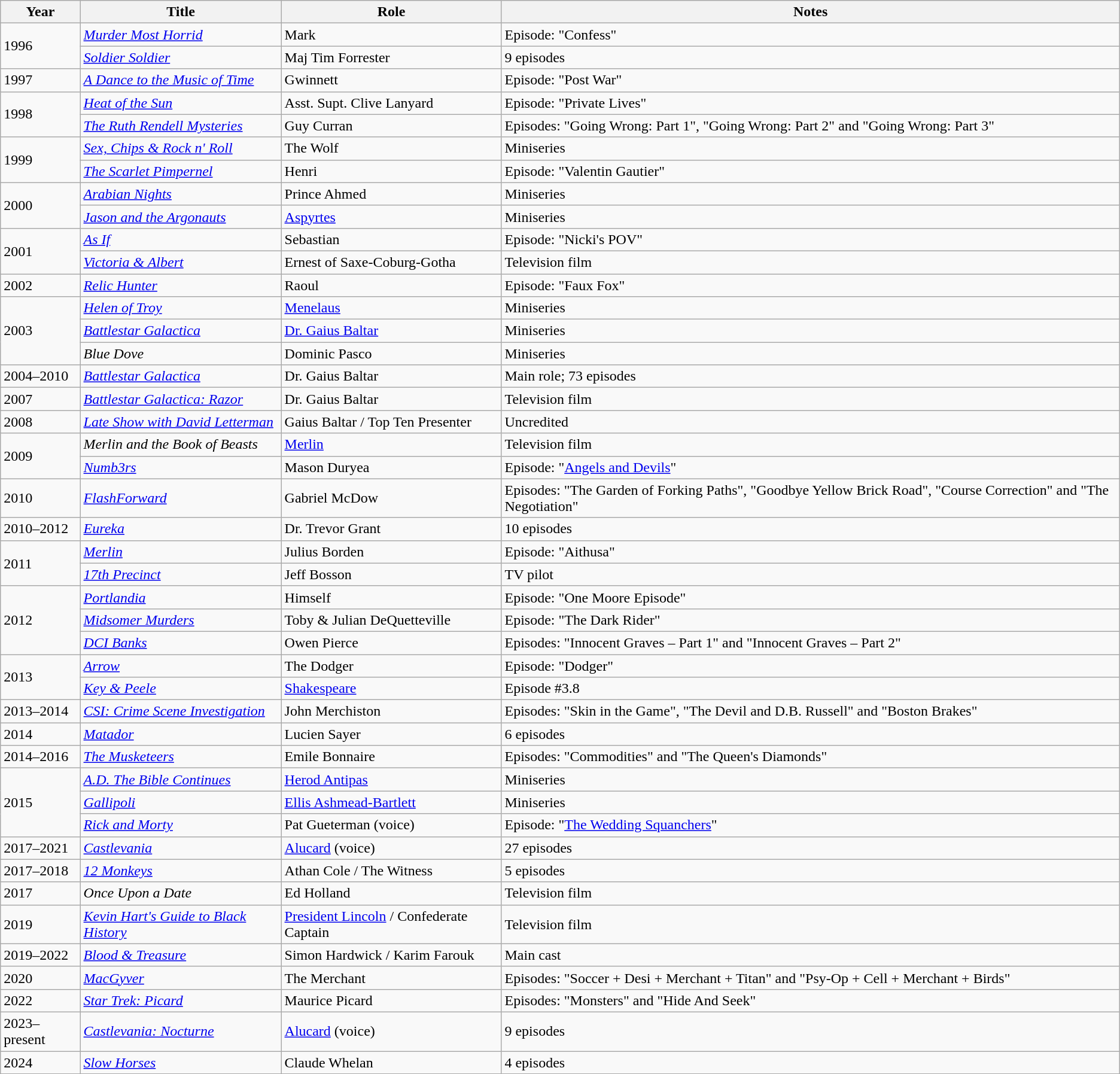<table class="wikitable sortable">
<tr>
<th>Year</th>
<th>Title</th>
<th>Role</th>
<th class="unsortable">Notes</th>
</tr>
<tr>
<td rowspan="2">1996</td>
<td><em><a href='#'>Murder Most Horrid</a></em></td>
<td>Mark</td>
<td>Episode: "Confess"</td>
</tr>
<tr>
<td><em><a href='#'>Soldier Soldier</a></em></td>
<td>Maj Tim Forrester</td>
<td>9 episodes</td>
</tr>
<tr>
<td>1997</td>
<td><em><a href='#'>A Dance to the Music of Time</a></em></td>
<td>Gwinnett</td>
<td>Episode: "Post War"</td>
</tr>
<tr>
<td rowspan="2">1998</td>
<td><em><a href='#'>Heat of the Sun</a></em></td>
<td>Asst. Supt. Clive Lanyard</td>
<td>Episode: "Private Lives"</td>
</tr>
<tr>
<td><em><a href='#'>The Ruth Rendell Mysteries</a></em></td>
<td>Guy Curran</td>
<td>Episodes: "Going Wrong: Part 1", "Going Wrong: Part 2" and "Going Wrong: Part 3"</td>
</tr>
<tr>
<td rowspan="2">1999</td>
<td><em><a href='#'>Sex, Chips & Rock n' Roll</a></em></td>
<td>The Wolf</td>
<td>Miniseries</td>
</tr>
<tr>
<td><em><a href='#'>The Scarlet Pimpernel</a></em></td>
<td>Henri</td>
<td>Episode: "Valentin Gautier"</td>
</tr>
<tr>
<td rowspan="2">2000</td>
<td><em><a href='#'>Arabian Nights</a></em></td>
<td>Prince Ahmed</td>
<td>Miniseries</td>
</tr>
<tr>
<td><em><a href='#'>Jason and the Argonauts</a></em></td>
<td><a href='#'>Aspyrtes</a></td>
<td>Miniseries</td>
</tr>
<tr>
<td rowspan="2">2001</td>
<td><em><a href='#'>As If</a></em></td>
<td>Sebastian</td>
<td>Episode: "Nicki's POV"</td>
</tr>
<tr>
<td><em><a href='#'>Victoria & Albert</a></em></td>
<td>Ernest of Saxe-Coburg-Gotha</td>
<td>Television film</td>
</tr>
<tr>
<td>2002</td>
<td><em><a href='#'>Relic Hunter</a></em></td>
<td>Raoul</td>
<td>Episode: "Faux Fox"</td>
</tr>
<tr>
<td rowspan="3">2003</td>
<td><em><a href='#'>Helen of Troy</a></em></td>
<td><a href='#'>Menelaus</a></td>
<td>Miniseries</td>
</tr>
<tr>
<td><em><a href='#'>Battlestar Galactica</a></em></td>
<td><a href='#'>Dr. Gaius Baltar</a></td>
<td>Miniseries</td>
</tr>
<tr>
<td><em>Blue Dove</em></td>
<td>Dominic Pasco</td>
<td>Miniseries</td>
</tr>
<tr>
<td>2004–2010</td>
<td><em><a href='#'>Battlestar Galactica</a></em></td>
<td>Dr. Gaius Baltar</td>
<td>Main role; 73 episodes</td>
</tr>
<tr>
<td>2007</td>
<td><em><a href='#'>Battlestar Galactica: Razor</a></em></td>
<td>Dr. Gaius Baltar</td>
<td>Television film</td>
</tr>
<tr>
<td>2008</td>
<td><em><a href='#'>Late Show with David Letterman</a></em></td>
<td>Gaius Baltar / Top Ten Presenter</td>
<td>Uncredited</td>
</tr>
<tr>
<td rowspan="2">2009</td>
<td><em>Merlin and the Book of Beasts</em></td>
<td><a href='#'>Merlin</a></td>
<td>Television film</td>
</tr>
<tr>
<td><em><a href='#'>Numb3rs</a></em></td>
<td>Mason Duryea</td>
<td>Episode: "<a href='#'>Angels and Devils</a>"</td>
</tr>
<tr>
<td>2010</td>
<td><em><a href='#'>FlashForward</a></em></td>
<td>Gabriel McDow</td>
<td>Episodes: "The Garden of Forking Paths", "Goodbye Yellow Brick Road", "Course Correction" and "The Negotiation"</td>
</tr>
<tr>
<td>2010–2012</td>
<td><em><a href='#'>Eureka</a></em></td>
<td>Dr. Trevor Grant</td>
<td>10 episodes</td>
</tr>
<tr>
<td rowspan="2">2011</td>
<td><em><a href='#'>Merlin</a></em></td>
<td>Julius Borden</td>
<td>Episode: "Aithusa"</td>
</tr>
<tr>
<td><em><a href='#'>17th Precinct</a></em></td>
<td>Jeff Bosson</td>
<td>TV pilot</td>
</tr>
<tr>
<td rowspan="3">2012</td>
<td><em><a href='#'>Portlandia</a></em></td>
<td>Himself</td>
<td>Episode: "One Moore Episode"</td>
</tr>
<tr>
<td><em><a href='#'>Midsomer Murders</a></em></td>
<td>Toby & Julian DeQuetteville</td>
<td>Episode: "The Dark Rider"</td>
</tr>
<tr>
<td><em><a href='#'>DCI Banks</a></em></td>
<td>Owen Pierce</td>
<td>Episodes: "Innocent Graves – Part 1" and "Innocent Graves – Part 2"</td>
</tr>
<tr>
<td rowspan="2">2013</td>
<td><em><a href='#'>Arrow</a></em></td>
<td>The Dodger</td>
<td>Episode: "Dodger"</td>
</tr>
<tr>
<td><em><a href='#'>Key & Peele</a></em></td>
<td><a href='#'>Shakespeare</a></td>
<td>Episode #3.8</td>
</tr>
<tr>
<td>2013–2014</td>
<td><em><a href='#'>CSI: Crime Scene Investigation</a></em></td>
<td>John Merchiston</td>
<td>Episodes: "Skin in the Game", "The Devil and D.B. Russell" and "Boston Brakes"</td>
</tr>
<tr>
<td>2014</td>
<td><em><a href='#'>Matador</a></em></td>
<td>Lucien Sayer</td>
<td>6 episodes</td>
</tr>
<tr>
<td>2014–2016</td>
<td><em><a href='#'>The Musketeers</a></em></td>
<td>Emile Bonnaire</td>
<td>Episodes: "Commodities" and "The Queen's Diamonds"</td>
</tr>
<tr>
<td rowspan="3">2015</td>
<td><em><a href='#'>A.D. The Bible Continues</a></em></td>
<td><a href='#'>Herod Antipas</a></td>
<td>Miniseries</td>
</tr>
<tr>
<td><em><a href='#'>Gallipoli</a></em></td>
<td><a href='#'>Ellis Ashmead-Bartlett</a></td>
<td>Miniseries</td>
</tr>
<tr>
<td><em><a href='#'>Rick and Morty</a></em></td>
<td>Pat Gueterman (voice)</td>
<td>Episode: "<a href='#'>The Wedding Squanchers</a>"</td>
</tr>
<tr>
<td>2017–2021</td>
<td><em><a href='#'>Castlevania</a></em></td>
<td><a href='#'>Alucard</a> (voice)</td>
<td>27 episodes</td>
</tr>
<tr>
<td>2017–2018</td>
<td><em><a href='#'>12 Monkeys</a></em></td>
<td>Athan Cole / The Witness</td>
<td>5 episodes</td>
</tr>
<tr>
<td>2017</td>
<td><em>Once Upon a Date</em></td>
<td>Ed Holland</td>
<td>Television film</td>
</tr>
<tr>
<td>2019</td>
<td><em><a href='#'>Kevin Hart's Guide to Black History</a></em></td>
<td><a href='#'>President Lincoln</a> / Confederate Captain</td>
<td>Television film</td>
</tr>
<tr>
<td>2019–2022</td>
<td><em><a href='#'>Blood & Treasure</a></em></td>
<td>Simon Hardwick / Karim Farouk</td>
<td>Main cast</td>
</tr>
<tr>
<td>2020</td>
<td><em><a href='#'>MacGyver</a></em></td>
<td>The Merchant</td>
<td>Episodes: "Soccer + Desi + Merchant + Titan" and "Psy-Op + Cell + Merchant + Birds"</td>
</tr>
<tr>
<td>2022</td>
<td><em><a href='#'>Star Trek: Picard</a></em></td>
<td>Maurice Picard</td>
<td>Episodes: "Monsters" and "Hide And Seek"</td>
</tr>
<tr>
<td>2023–present</td>
<td><em><a href='#'>Castlevania: Nocturne</a></em></td>
<td><a href='#'>Alucard</a> (voice)</td>
<td>9 episodes</td>
</tr>
<tr>
<td>2024</td>
<td><em><a href='#'>Slow Horses</a></em></td>
<td>Claude Whelan</td>
<td>4 episodes</td>
</tr>
</table>
